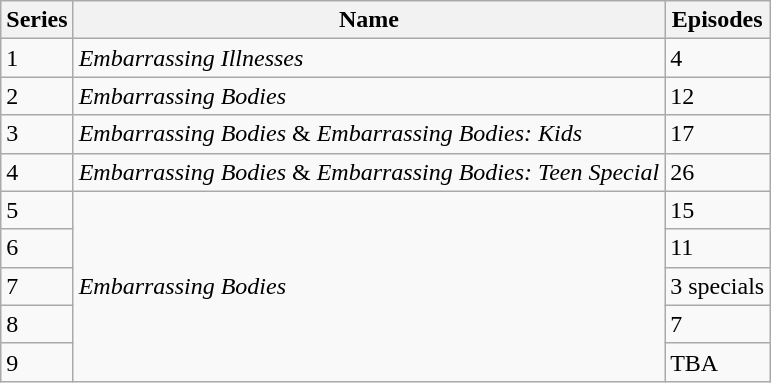<table class="wikitable">
<tr>
<th>Series</th>
<th>Name</th>
<th>Episodes</th>
</tr>
<tr>
<td>1</td>
<td><em>Embarrassing Illnesses</em></td>
<td>4</td>
</tr>
<tr>
<td>2</td>
<td><em>Embarrassing Bodies</em></td>
<td>12</td>
</tr>
<tr>
<td>3</td>
<td><em>Embarrassing Bodies</em> & <em>Embarrassing Bodies: Kids</em></td>
<td>17</td>
</tr>
<tr>
<td>4</td>
<td><em>Embarrassing Bodies</em> & <em>Embarrassing Bodies: Teen Special</em></td>
<td>26</td>
</tr>
<tr>
<td>5</td>
<td rowspan=5><em>Embarrassing Bodies</em></td>
<td>15</td>
</tr>
<tr>
<td>6</td>
<td>11</td>
</tr>
<tr>
<td>7</td>
<td>3 specials</td>
</tr>
<tr>
<td>8</td>
<td>7</td>
</tr>
<tr>
<td>9</td>
<td>TBA</td>
</tr>
</table>
